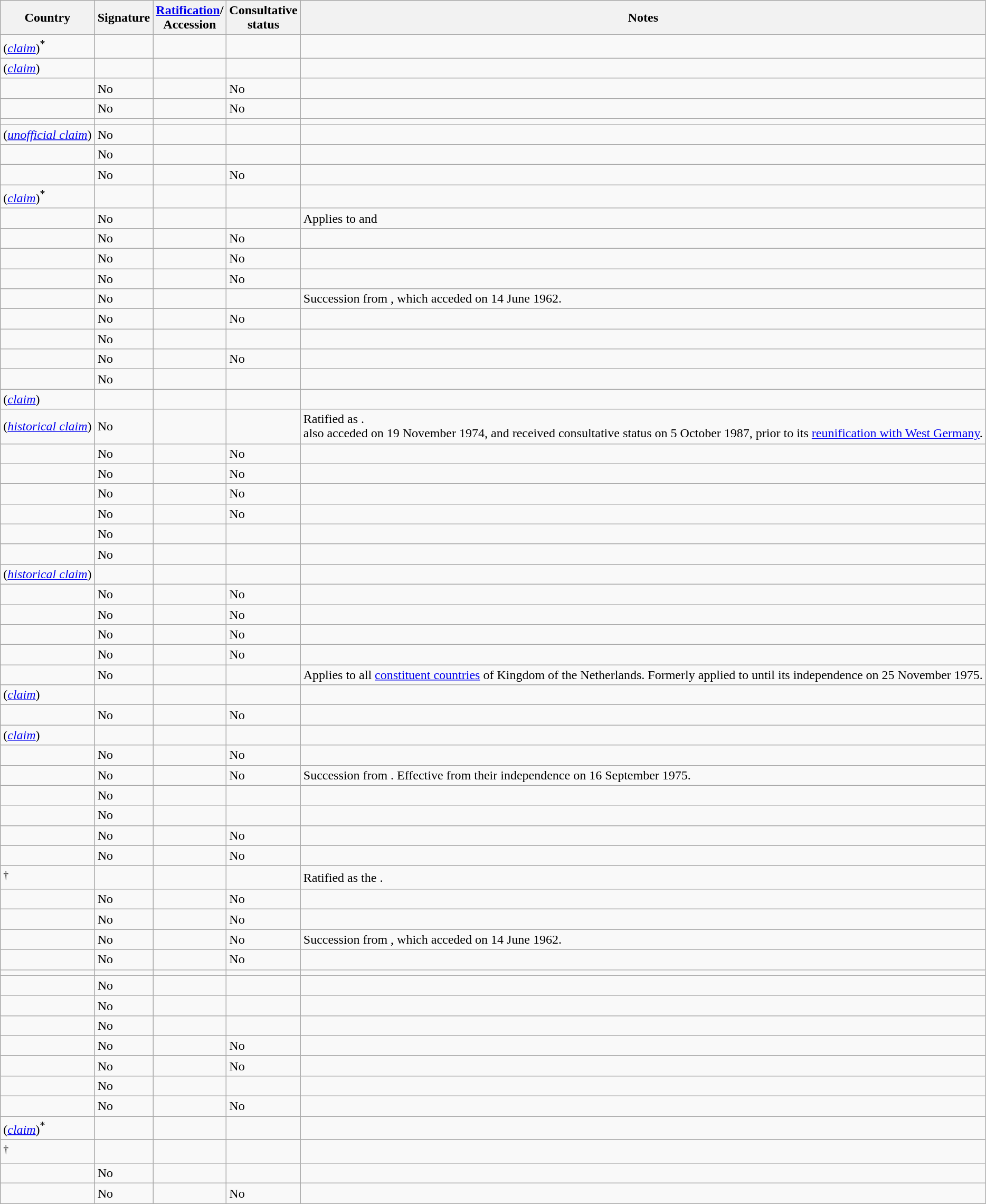<table class="wikitable sortable">
<tr>
<th scope="col">Country</th>
<th scope="col">Signature</th>
<th scope="col"><a href='#'>Ratification</a>/<br>Accession</th>
<th scope="col">Consultative<br>status</th>
<th scope="col">Notes</th>
</tr>
<tr>
<td scope="row"> (<em><a href='#'>claim</a></em>)<sup>*</sup></td>
<td></td>
<td></td>
<td></td>
<td></td>
</tr>
<tr>
<td scope="row"> (<em><a href='#'>claim</a></em>)</td>
<td></td>
<td></td>
<td></td>
<td></td>
</tr>
<tr>
<td scope="row"></td>
<td>No</td>
<td></td>
<td>No</td>
<td></td>
</tr>
<tr>
<td scope="row"></td>
<td>No</td>
<td></td>
<td>No</td>
<td></td>
</tr>
<tr>
<td scope="row"></td>
<td></td>
<td></td>
<td></td>
<td></td>
</tr>
<tr>
<td scope="row"> (<em><a href='#'>unofficial claim</a></em>)</td>
<td>No</td>
<td></td>
<td></td>
<td></td>
</tr>
<tr>
<td scope="row"></td>
<td>No</td>
<td></td>
<td></td>
<td></td>
</tr>
<tr>
<td scope="row"></td>
<td>No</td>
<td></td>
<td>No</td>
<td></td>
</tr>
<tr>
<td scope="row"> (<em><a href='#'>claim</a></em>)<sup>*</sup></td>
<td></td>
<td></td>
<td></td>
<td></td>
</tr>
<tr>
<td scope="row"></td>
<td>No</td>
<td></td>
<td></td>
<td>Applies to  and </td>
</tr>
<tr>
<td scope="row"></td>
<td>No</td>
<td></td>
<td>No</td>
<td></td>
</tr>
<tr>
<td scope="row"></td>
<td>No</td>
<td></td>
<td>No</td>
<td></td>
</tr>
<tr>
<td scope="row"></td>
<td>No</td>
<td></td>
<td>No</td>
<td></td>
</tr>
<tr>
<td scope="row"></td>
<td>No</td>
<td></td>
<td></td>
<td>Succession from , which acceded on 14 June 1962.</td>
</tr>
<tr>
<td scope="row"></td>
<td>No</td>
<td></td>
<td>No</td>
<td></td>
</tr>
<tr>
<td scope="row"></td>
<td>No</td>
<td></td>
<td></td>
<td></td>
</tr>
<tr>
<td scope="row"></td>
<td>No</td>
<td></td>
<td>No</td>
<td></td>
</tr>
<tr>
<td scope="row"></td>
<td>No</td>
<td></td>
<td></td>
<td></td>
</tr>
<tr>
<td scope="row"> (<em><a href='#'>claim</a></em>)</td>
<td></td>
<td></td>
<td></td>
<td></td>
</tr>
<tr>
<td scope="row"> (<em><a href='#'>historical claim</a></em>)</td>
<td>No</td>
<td></td>
<td></td>
<td>Ratified as .<br> also acceded on 19 November 1974, and received consultative status on 5 October 1987, prior to its <a href='#'>reunification with West Germany</a>.</td>
</tr>
<tr>
<td scope="row"></td>
<td>No</td>
<td></td>
<td>No</td>
<td></td>
</tr>
<tr>
<td scope="row"></td>
<td>No</td>
<td></td>
<td>No</td>
<td></td>
</tr>
<tr>
<td scope="row"></td>
<td>No</td>
<td></td>
<td>No</td>
<td></td>
</tr>
<tr>
<td scope="row"></td>
<td>No</td>
<td></td>
<td>No</td>
<td></td>
</tr>
<tr>
<td scope="row"></td>
<td>No</td>
<td></td>
<td></td>
<td></td>
</tr>
<tr>
<td scope="row"></td>
<td>No</td>
<td></td>
<td></td>
<td></td>
</tr>
<tr>
<td scope="row"> (<em><a href='#'>historical claim</a></em>)</td>
<td></td>
<td></td>
<td></td>
<td></td>
</tr>
<tr>
<td scope="row"></td>
<td>No</td>
<td></td>
<td>No</td>
<td></td>
</tr>
<tr>
<td scope="row"></td>
<td>No</td>
<td></td>
<td>No</td>
<td></td>
</tr>
<tr>
<td scope="row"></td>
<td>No</td>
<td></td>
<td>No</td>
<td></td>
</tr>
<tr>
<td scope="row"></td>
<td>No</td>
<td></td>
<td>No</td>
<td></td>
</tr>
<tr>
<td scope="row"></td>
<td>No</td>
<td></td>
<td></td>
<td>Applies to all <a href='#'>constituent countries</a> of Kingdom of the Netherlands. Formerly applied to  until its independence on 25 November 1975.</td>
</tr>
<tr>
<td scope="row"> (<em><a href='#'>claim</a></em>)</td>
<td></td>
<td></td>
<td></td>
<td></td>
</tr>
<tr>
<td scope="row"></td>
<td>No</td>
<td></td>
<td>No</td>
<td></td>
</tr>
<tr>
<td scope="row"> (<em><a href='#'>claim</a></em>)</td>
<td></td>
<td></td>
<td></td>
<td></td>
</tr>
<tr>
<td scope="row"></td>
<td>No</td>
<td></td>
<td>No</td>
<td></td>
</tr>
<tr>
<td scope="row"></td>
<td>No</td>
<td></td>
<td>No</td>
<td>Succession from . Effective from their independence on 16 September 1975.</td>
</tr>
<tr>
<td scope="row"></td>
<td>No</td>
<td></td>
<td></td>
<td></td>
</tr>
<tr>
<td scope="row"></td>
<td>No</td>
<td></td>
<td></td>
<td></td>
</tr>
<tr>
<td scope="row"></td>
<td>No</td>
<td></td>
<td>No</td>
<td></td>
</tr>
<tr>
<td scope="row"></td>
<td>No</td>
<td></td>
<td>No</td>
<td></td>
</tr>
<tr>
<td scope="row"><sup>†</sup></td>
<td></td>
<td></td>
<td></td>
<td>Ratified as the .</td>
</tr>
<tr>
<td scope="row"></td>
<td>No</td>
<td></td>
<td>No</td>
<td></td>
</tr>
<tr>
<td scope="row"></td>
<td>No</td>
<td></td>
<td>No</td>
<td></td>
</tr>
<tr>
<td scope="row"></td>
<td>No</td>
<td></td>
<td>No</td>
<td>Succession from , which acceded on 14 June 1962.</td>
</tr>
<tr>
<td scope="row"></td>
<td>No</td>
<td></td>
<td>No</td>
<td></td>
</tr>
<tr>
<td scope="row"></td>
<td></td>
<td></td>
<td></td>
<td></td>
</tr>
<tr>
<td scope="row"></td>
<td>No</td>
<td></td>
<td></td>
<td></td>
</tr>
<tr>
<td scope="row"></td>
<td>No</td>
<td></td>
<td></td>
<td></td>
</tr>
<tr>
<td scope="row"></td>
<td>No</td>
<td></td>
<td></td>
<td></td>
</tr>
<tr>
<td scope="row"></td>
<td>No</td>
<td></td>
<td>No</td>
<td></td>
</tr>
<tr>
<td scope="row"></td>
<td>No</td>
<td></td>
<td>No</td>
<td></td>
</tr>
<tr>
<td scope="row"></td>
<td>No</td>
<td></td>
<td></td>
<td></td>
</tr>
<tr>
<td scope="row"></td>
<td>No</td>
<td></td>
<td>No</td>
<td></td>
</tr>
<tr>
<td scope="row"> (<em><a href='#'>claim</a></em>)<sup>*</sup></td>
<td></td>
<td></td>
<td></td>
<td></td>
</tr>
<tr>
<td scope="row"><sup>†</sup></td>
<td></td>
<td></td>
<td></td>
<td></td>
</tr>
<tr>
<td scope="row"></td>
<td>No</td>
<td></td>
<td></td>
<td></td>
</tr>
<tr>
<td scope="row"></td>
<td>No</td>
<td></td>
<td>No</td>
<td></td>
</tr>
</table>
